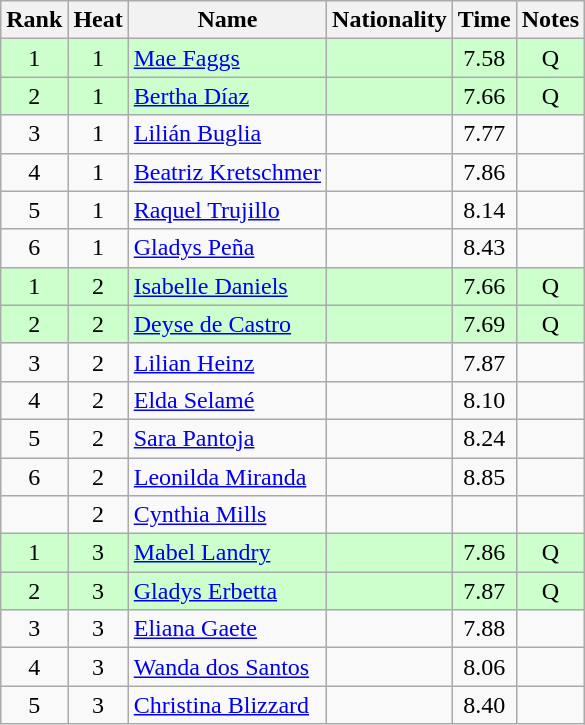<table class="wikitable sortable" style="text-align:center">
<tr>
<th>Rank</th>
<th>Heat</th>
<th>Name</th>
<th>Nationality</th>
<th>Time</th>
<th>Notes</th>
</tr>
<tr bgcolor=ccffcc>
<td>1</td>
<td>1</td>
<td align=left><a href='#'>Mae Faggs</a></td>
<td align=left></td>
<td>7.58</td>
<td>Q</td>
</tr>
<tr bgcolor=ccffcc>
<td>2</td>
<td>1</td>
<td align=left><a href='#'>Bertha Díaz</a></td>
<td align=left></td>
<td>7.66</td>
<td>Q</td>
</tr>
<tr>
<td>3</td>
<td>1</td>
<td align=left><a href='#'>Lilián Buglia</a></td>
<td align=left></td>
<td>7.77</td>
<td></td>
</tr>
<tr>
<td>4</td>
<td>1</td>
<td align=left><a href='#'>Beatriz Kretschmer</a></td>
<td align=left></td>
<td>7.86</td>
<td></td>
</tr>
<tr>
<td>5</td>
<td>1</td>
<td align=left><a href='#'>Raquel Trujillo</a></td>
<td align=left></td>
<td>8.14</td>
<td></td>
</tr>
<tr>
<td>6</td>
<td>1</td>
<td align=left><a href='#'>Gladys Peña</a></td>
<td align=left></td>
<td>8.43</td>
<td></td>
</tr>
<tr bgcolor=ccffcc>
<td>1</td>
<td>2</td>
<td align=left><a href='#'>Isabelle Daniels</a></td>
<td align=left></td>
<td>7.66</td>
<td>Q</td>
</tr>
<tr bgcolor=ccffcc>
<td>2</td>
<td>2</td>
<td align=left><a href='#'>Deyse de Castro</a></td>
<td align=left></td>
<td>7.69</td>
<td>Q</td>
</tr>
<tr>
<td>3</td>
<td>2</td>
<td align=left><a href='#'>Lilian Heinz</a></td>
<td align=left></td>
<td>7.87</td>
<td></td>
</tr>
<tr>
<td>4</td>
<td>2</td>
<td align=left><a href='#'>Elda Selamé</a></td>
<td align=left></td>
<td>8.10</td>
<td></td>
</tr>
<tr>
<td>5</td>
<td>2</td>
<td align=left><a href='#'>Sara Pantoja</a></td>
<td align=left></td>
<td>8.24</td>
<td></td>
</tr>
<tr>
<td>6</td>
<td>2</td>
<td align=left><a href='#'>Leonilda Miranda</a></td>
<td align=left></td>
<td>8.85</td>
<td></td>
</tr>
<tr>
<td></td>
<td>2</td>
<td align=left><a href='#'>Cynthia Mills</a></td>
<td align=left></td>
<td></td>
<td></td>
</tr>
<tr bgcolor=ccffcc>
<td>1</td>
<td>3</td>
<td align=left><a href='#'>Mabel Landry</a></td>
<td align=left></td>
<td>7.86</td>
<td>Q</td>
</tr>
<tr bgcolor=ccffcc>
<td>2</td>
<td>3</td>
<td align=left><a href='#'>Gladys Erbetta</a></td>
<td align=left></td>
<td>7.87</td>
<td>Q</td>
</tr>
<tr>
<td>3</td>
<td>3</td>
<td align=left><a href='#'>Eliana Gaete</a></td>
<td align=left></td>
<td>7.88</td>
<td></td>
</tr>
<tr>
<td>4</td>
<td>3</td>
<td align=left><a href='#'>Wanda dos Santos</a></td>
<td align=left></td>
<td>8.06</td>
<td></td>
</tr>
<tr>
<td>5</td>
<td>3</td>
<td align=left><a href='#'>Christina Blizzard</a></td>
<td align=left></td>
<td>8.40</td>
<td></td>
</tr>
</table>
